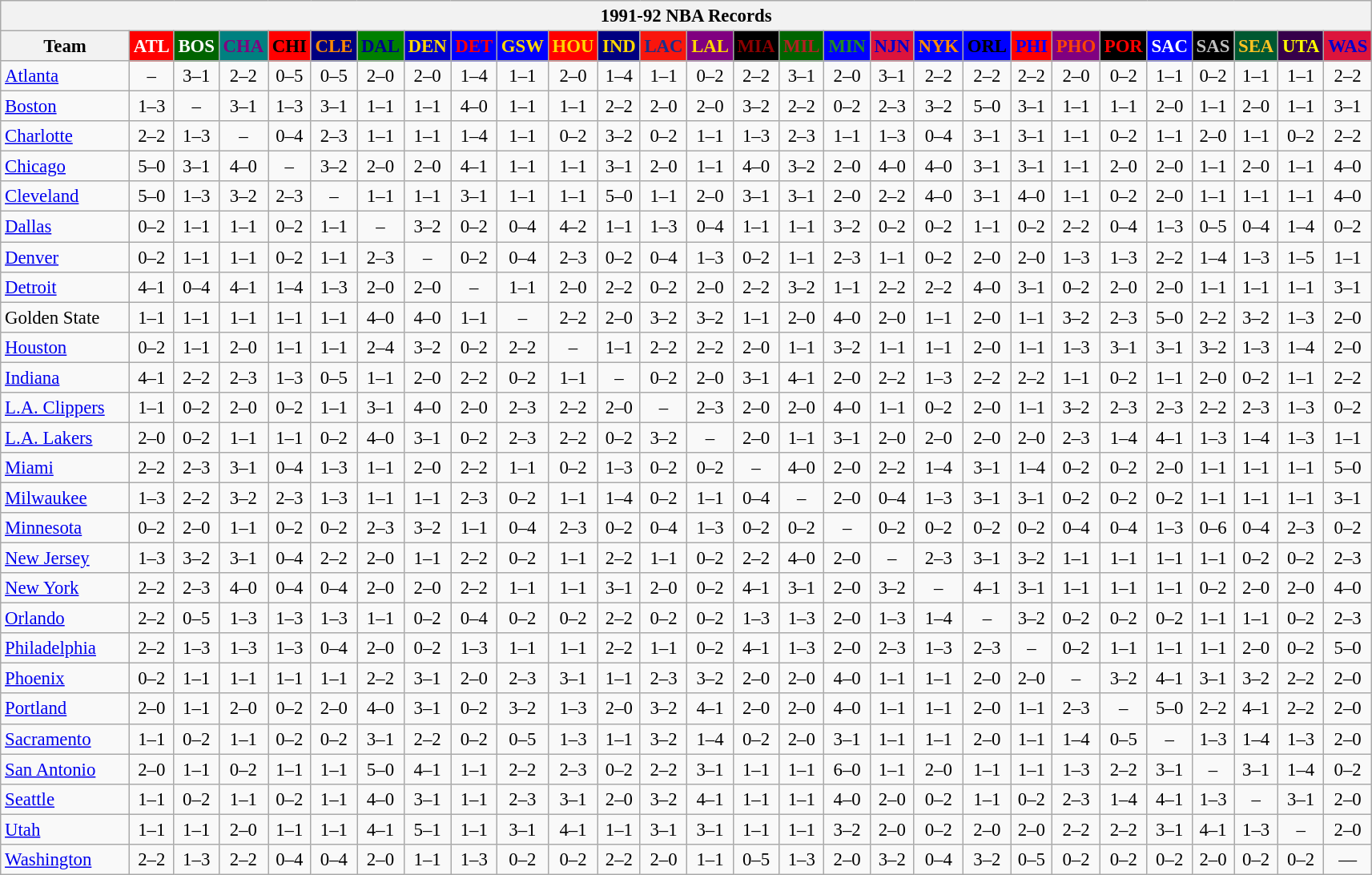<table class="wikitable" style="font-size:95%; text-align:center;">
<tr>
<th colspan=28>1991-92 NBA Records</th>
</tr>
<tr>
<th width=100>Team</th>
<th style="background:#FF0000;color:#FFFFFF;width=35">ATL</th>
<th style="background:#006400;color:#FFFFFF;width=35">BOS</th>
<th style="background:#008080;color:#800080;width=35">CHA</th>
<th style="background:#FF0000;color:#000000;width=35">CHI</th>
<th style="background:#000080;color:#FF8C00;width=35">CLE</th>
<th style="background:#008000;color:#00008B;width=35">DAL</th>
<th style="background:#0000CD;color:#FFD700;width=35">DEN</th>
<th style="background:#0000FF;color:#FF0000;width=35">DET</th>
<th style="background:#0000FF;color:#FFD700;width=35">GSW</th>
<th style="background:#FF0000;color:#FFD700;width=35">HOU</th>
<th style="background:#000080;color:#FFD700;width=35">IND</th>
<th style="background:#F9160D;color:#1A2E8B;width=35">LAC</th>
<th style="background:#800080;color:#FFD700;width=35">LAL</th>
<th style="background:#000000;color:#8B0000;width=35">MIA</th>
<th style="background:#006400;color:#B22222;width=35">MIL</th>
<th style="background:#0000FF;color:#228B22;width=35">MIN</th>
<th style="background:#DC143C;color:#0000CD;width=35">NJN</th>
<th style="background:#0000FF;color:#FF8C00;width=35">NYK</th>
<th style="background:#0000FF;color:#000000;width=35">ORL</th>
<th style="background:#FF0000;color:#0000FF;width=35">PHI</th>
<th style="background:#800080;color:#FF4500;width=35">PHO</th>
<th style="background:#000000;color:#FF0000;width=35">POR</th>
<th style="background:#0000FF;color:#FFFFFF;width=35">SAC</th>
<th style="background:#000000;color:#C0C0C0;width=35">SAS</th>
<th style="background:#005831;color:#FFC322;width=35">SEA</th>
<th style="background:#36004A;color:#FFFF00;width=35">UTA</th>
<th style="background:#DC143C;color:#0000CD;width=35">WAS</th>
</tr>
<tr>
<td style="text-align:left;"><a href='#'>Atlanta</a></td>
<td>–</td>
<td>3–1</td>
<td>2–2</td>
<td>0–5</td>
<td>0–5</td>
<td>2–0</td>
<td>2–0</td>
<td>1–4</td>
<td>1–1</td>
<td>2–0</td>
<td>1–4</td>
<td>1–1</td>
<td>0–2</td>
<td>2–2</td>
<td>3–1</td>
<td>2–0</td>
<td>3–1</td>
<td>2–2</td>
<td>2–2</td>
<td>2–2</td>
<td>2–0</td>
<td>0–2</td>
<td>1–1</td>
<td>0–2</td>
<td>1–1</td>
<td>1–1</td>
<td>2–2</td>
</tr>
<tr>
<td style="text-align:left;"><a href='#'>Boston</a></td>
<td>1–3</td>
<td>–</td>
<td>3–1</td>
<td>1–3</td>
<td>3–1</td>
<td>1–1</td>
<td>1–1</td>
<td>4–0</td>
<td>1–1</td>
<td>1–1</td>
<td>2–2</td>
<td>2–0</td>
<td>2–0</td>
<td>3–2</td>
<td>2–2</td>
<td>0–2</td>
<td>2–3</td>
<td>3–2</td>
<td>5–0</td>
<td>3–1</td>
<td>1–1</td>
<td>1–1</td>
<td>2–0</td>
<td>1–1</td>
<td>2–0</td>
<td>1–1</td>
<td>3–1</td>
</tr>
<tr>
<td style="text-align:left;"><a href='#'>Charlotte</a></td>
<td>2–2</td>
<td>1–3</td>
<td>–</td>
<td>0–4</td>
<td>2–3</td>
<td>1–1</td>
<td>1–1</td>
<td>1–4</td>
<td>1–1</td>
<td>0–2</td>
<td>3–2</td>
<td>0–2</td>
<td>1–1</td>
<td>1–3</td>
<td>2–3</td>
<td>1–1</td>
<td>1–3</td>
<td>0–4</td>
<td>3–1</td>
<td>3–1</td>
<td>1–1</td>
<td>0–2</td>
<td>1–1</td>
<td>2–0</td>
<td>1–1</td>
<td>0–2</td>
<td>2–2</td>
</tr>
<tr>
<td style="text-align:left;"><a href='#'>Chicago</a></td>
<td>5–0</td>
<td>3–1</td>
<td>4–0</td>
<td>–</td>
<td>3–2</td>
<td>2–0</td>
<td>2–0</td>
<td>4–1</td>
<td>1–1</td>
<td>1–1</td>
<td>3–1</td>
<td>2–0</td>
<td>1–1</td>
<td>4–0</td>
<td>3–2</td>
<td>2–0</td>
<td>4–0</td>
<td>4–0</td>
<td>3–1</td>
<td>3–1</td>
<td>1–1</td>
<td>2–0</td>
<td>2–0</td>
<td>1–1</td>
<td>2–0</td>
<td>1–1</td>
<td>4–0</td>
</tr>
<tr>
<td style="text-align:left;"><a href='#'>Cleveland</a></td>
<td>5–0</td>
<td>1–3</td>
<td>3–2</td>
<td>2–3</td>
<td>–</td>
<td>1–1</td>
<td>1–1</td>
<td>3–1</td>
<td>1–1</td>
<td>1–1</td>
<td>5–0</td>
<td>1–1</td>
<td>2–0</td>
<td>3–1</td>
<td>3–1</td>
<td>2–0</td>
<td>2–2</td>
<td>4–0</td>
<td>3–1</td>
<td>4–0</td>
<td>1–1</td>
<td>0–2</td>
<td>2–0</td>
<td>1–1</td>
<td>1–1</td>
<td>1–1</td>
<td>4–0</td>
</tr>
<tr>
<td style="text-align:left;"><a href='#'>Dallas</a></td>
<td>0–2</td>
<td>1–1</td>
<td>1–1</td>
<td>0–2</td>
<td>1–1</td>
<td>–</td>
<td>3–2</td>
<td>0–2</td>
<td>0–4</td>
<td>4–2</td>
<td>1–1</td>
<td>1–3</td>
<td>0–4</td>
<td>1–1</td>
<td>1–1</td>
<td>3–2</td>
<td>0–2</td>
<td>0–2</td>
<td>1–1</td>
<td>0–2</td>
<td>2–2</td>
<td>0–4</td>
<td>1–3</td>
<td>0–5</td>
<td>0–4</td>
<td>1–4</td>
<td>0–2</td>
</tr>
<tr>
<td style="text-align:left;"><a href='#'>Denver</a></td>
<td>0–2</td>
<td>1–1</td>
<td>1–1</td>
<td>0–2</td>
<td>1–1</td>
<td>2–3</td>
<td>–</td>
<td>0–2</td>
<td>0–4</td>
<td>2–3</td>
<td>0–2</td>
<td>0–4</td>
<td>1–3</td>
<td>0–2</td>
<td>1–1</td>
<td>2–3</td>
<td>1–1</td>
<td>0–2</td>
<td>2–0</td>
<td>2–0</td>
<td>1–3</td>
<td>1–3</td>
<td>2–2</td>
<td>1–4</td>
<td>1–3</td>
<td>1–5</td>
<td>1–1</td>
</tr>
<tr>
<td style="text-align:left;"><a href='#'>Detroit</a></td>
<td>4–1</td>
<td>0–4</td>
<td>4–1</td>
<td>1–4</td>
<td>1–3</td>
<td>2–0</td>
<td>2–0</td>
<td>–</td>
<td>1–1</td>
<td>2–0</td>
<td>2–2</td>
<td>0–2</td>
<td>2–0</td>
<td>2–2</td>
<td>3–2</td>
<td>1–1</td>
<td>2–2</td>
<td>2–2</td>
<td>4–0</td>
<td>3–1</td>
<td>0–2</td>
<td>2–0</td>
<td>2–0</td>
<td>1–1</td>
<td>1–1</td>
<td>1–1</td>
<td>3–1</td>
</tr>
<tr>
<td style="text-align:left;">Golden State</td>
<td>1–1</td>
<td>1–1</td>
<td>1–1</td>
<td>1–1</td>
<td>1–1</td>
<td>4–0</td>
<td>4–0</td>
<td>1–1</td>
<td>–</td>
<td>2–2</td>
<td>2–0</td>
<td>3–2</td>
<td>3–2</td>
<td>1–1</td>
<td>2–0</td>
<td>4–0</td>
<td>2–0</td>
<td>1–1</td>
<td>2–0</td>
<td>1–1</td>
<td>3–2</td>
<td>2–3</td>
<td>5–0</td>
<td>2–2</td>
<td>3–2</td>
<td>1–3</td>
<td>2–0</td>
</tr>
<tr>
<td style="text-align:left;"><a href='#'>Houston</a></td>
<td>0–2</td>
<td>1–1</td>
<td>2–0</td>
<td>1–1</td>
<td>1–1</td>
<td>2–4</td>
<td>3–2</td>
<td>0–2</td>
<td>2–2</td>
<td>–</td>
<td>1–1</td>
<td>2–2</td>
<td>2–2</td>
<td>2–0</td>
<td>1–1</td>
<td>3–2</td>
<td>1–1</td>
<td>1–1</td>
<td>2–0</td>
<td>1–1</td>
<td>1–3</td>
<td>3–1</td>
<td>3–1</td>
<td>3–2</td>
<td>1–3</td>
<td>1–4</td>
<td>2–0</td>
</tr>
<tr>
<td style="text-align:left;"><a href='#'>Indiana</a></td>
<td>4–1</td>
<td>2–2</td>
<td>2–3</td>
<td>1–3</td>
<td>0–5</td>
<td>1–1</td>
<td>2–0</td>
<td>2–2</td>
<td>0–2</td>
<td>1–1</td>
<td>–</td>
<td>0–2</td>
<td>2–0</td>
<td>3–1</td>
<td>4–1</td>
<td>2–0</td>
<td>2–2</td>
<td>1–3</td>
<td>2–2</td>
<td>2–2</td>
<td>1–1</td>
<td>0–2</td>
<td>1–1</td>
<td>2–0</td>
<td>0–2</td>
<td>1–1</td>
<td>2–2</td>
</tr>
<tr>
<td style="text-align:left;"><a href='#'>L.A. Clippers</a></td>
<td>1–1</td>
<td>0–2</td>
<td>2–0</td>
<td>0–2</td>
<td>1–1</td>
<td>3–1</td>
<td>4–0</td>
<td>2–0</td>
<td>2–3</td>
<td>2–2</td>
<td>2–0</td>
<td>–</td>
<td>2–3</td>
<td>2–0</td>
<td>2–0</td>
<td>4–0</td>
<td>1–1</td>
<td>0–2</td>
<td>2–0</td>
<td>1–1</td>
<td>3–2</td>
<td>2–3</td>
<td>2–3</td>
<td>2–2</td>
<td>2–3</td>
<td>1–3</td>
<td>0–2</td>
</tr>
<tr>
<td style="text-align:left;"><a href='#'>L.A. Lakers</a></td>
<td>2–0</td>
<td>0–2</td>
<td>1–1</td>
<td>1–1</td>
<td>0–2</td>
<td>4–0</td>
<td>3–1</td>
<td>0–2</td>
<td>2–3</td>
<td>2–2</td>
<td>0–2</td>
<td>3–2</td>
<td>–</td>
<td>2–0</td>
<td>1–1</td>
<td>3–1</td>
<td>2–0</td>
<td>2–0</td>
<td>2–0</td>
<td>2–0</td>
<td>2–3</td>
<td>1–4</td>
<td>4–1</td>
<td>1–3</td>
<td>1–4</td>
<td>1–3</td>
<td>1–1</td>
</tr>
<tr>
<td style="text-align:left;"><a href='#'>Miami</a></td>
<td>2–2</td>
<td>2–3</td>
<td>3–1</td>
<td>0–4</td>
<td>1–3</td>
<td>1–1</td>
<td>2–0</td>
<td>2–2</td>
<td>1–1</td>
<td>0–2</td>
<td>1–3</td>
<td>0–2</td>
<td>0–2</td>
<td>–</td>
<td>4–0</td>
<td>2–0</td>
<td>2–2</td>
<td>1–4</td>
<td>3–1</td>
<td>1–4</td>
<td>0–2</td>
<td>0–2</td>
<td>2–0</td>
<td>1–1</td>
<td>1–1</td>
<td>1–1</td>
<td>5–0</td>
</tr>
<tr>
<td style="text-align:left;"><a href='#'>Milwaukee</a></td>
<td>1–3</td>
<td>2–2</td>
<td>3–2</td>
<td>2–3</td>
<td>1–3</td>
<td>1–1</td>
<td>1–1</td>
<td>2–3</td>
<td>0–2</td>
<td>1–1</td>
<td>1–4</td>
<td>0–2</td>
<td>1–1</td>
<td>0–4</td>
<td>–</td>
<td>2–0</td>
<td>0–4</td>
<td>1–3</td>
<td>3–1</td>
<td>3–1</td>
<td>0–2</td>
<td>0–2</td>
<td>0–2</td>
<td>1–1</td>
<td>1–1</td>
<td>1–1</td>
<td>3–1</td>
</tr>
<tr>
<td style="text-align:left;"><a href='#'>Minnesota</a></td>
<td>0–2</td>
<td>2–0</td>
<td>1–1</td>
<td>0–2</td>
<td>0–2</td>
<td>2–3</td>
<td>3–2</td>
<td>1–1</td>
<td>0–4</td>
<td>2–3</td>
<td>0–2</td>
<td>0–4</td>
<td>1–3</td>
<td>0–2</td>
<td>0–2</td>
<td>–</td>
<td>0–2</td>
<td>0–2</td>
<td>0–2</td>
<td>0–2</td>
<td>0–4</td>
<td>0–4</td>
<td>1–3</td>
<td>0–6</td>
<td>0–4</td>
<td>2–3</td>
<td>0–2</td>
</tr>
<tr>
<td style="text-align:left;"><a href='#'>New Jersey</a></td>
<td>1–3</td>
<td>3–2</td>
<td>3–1</td>
<td>0–4</td>
<td>2–2</td>
<td>2–0</td>
<td>1–1</td>
<td>2–2</td>
<td>0–2</td>
<td>1–1</td>
<td>2–2</td>
<td>1–1</td>
<td>0–2</td>
<td>2–2</td>
<td>4–0</td>
<td>2–0</td>
<td>–</td>
<td>2–3</td>
<td>3–1</td>
<td>3–2</td>
<td>1–1</td>
<td>1–1</td>
<td>1–1</td>
<td>1–1</td>
<td>0–2</td>
<td>0–2</td>
<td>2–3</td>
</tr>
<tr>
<td style="text-align:left;"><a href='#'>New York</a></td>
<td>2–2</td>
<td>2–3</td>
<td>4–0</td>
<td>0–4</td>
<td>0–4</td>
<td>2–0</td>
<td>2–0</td>
<td>2–2</td>
<td>1–1</td>
<td>1–1</td>
<td>3–1</td>
<td>2–0</td>
<td>0–2</td>
<td>4–1</td>
<td>3–1</td>
<td>2–0</td>
<td>3–2</td>
<td>–</td>
<td>4–1</td>
<td>3–1</td>
<td>1–1</td>
<td>1–1</td>
<td>1–1</td>
<td>0–2</td>
<td>2–0</td>
<td>2–0</td>
<td>4–0</td>
</tr>
<tr>
<td style="text-align:left;"><a href='#'>Orlando</a></td>
<td>2–2</td>
<td>0–5</td>
<td>1–3</td>
<td>1–3</td>
<td>1–3</td>
<td>1–1</td>
<td>0–2</td>
<td>0–4</td>
<td>0–2</td>
<td>0–2</td>
<td>2–2</td>
<td>0–2</td>
<td>0–2</td>
<td>1–3</td>
<td>1–3</td>
<td>2–0</td>
<td>1–3</td>
<td>1–4</td>
<td>–</td>
<td>3–2</td>
<td>0–2</td>
<td>0–2</td>
<td>0–2</td>
<td>1–1</td>
<td>1–1</td>
<td>0–2</td>
<td>2–3</td>
</tr>
<tr>
<td style="text-align:left;"><a href='#'>Philadelphia</a></td>
<td>2–2</td>
<td>1–3</td>
<td>1–3</td>
<td>1–3</td>
<td>0–4</td>
<td>2–0</td>
<td>0–2</td>
<td>1–3</td>
<td>1–1</td>
<td>1–1</td>
<td>2–2</td>
<td>1–1</td>
<td>0–2</td>
<td>4–1</td>
<td>1–3</td>
<td>2–0</td>
<td>2–3</td>
<td>1–3</td>
<td>2–3</td>
<td>–</td>
<td>0–2</td>
<td>1–1</td>
<td>1–1</td>
<td>1–1</td>
<td>2–0</td>
<td>0–2</td>
<td>5–0</td>
</tr>
<tr>
<td style="text-align:left;"><a href='#'>Phoenix</a></td>
<td>0–2</td>
<td>1–1</td>
<td>1–1</td>
<td>1–1</td>
<td>1–1</td>
<td>2–2</td>
<td>3–1</td>
<td>2–0</td>
<td>2–3</td>
<td>3–1</td>
<td>1–1</td>
<td>2–3</td>
<td>3–2</td>
<td>2–0</td>
<td>2–0</td>
<td>4–0</td>
<td>1–1</td>
<td>1–1</td>
<td>2–0</td>
<td>2–0</td>
<td>–</td>
<td>3–2</td>
<td>4–1</td>
<td>3–1</td>
<td>3–2</td>
<td>2–2</td>
<td>2–0</td>
</tr>
<tr>
<td style="text-align:left;"><a href='#'>Portland</a></td>
<td>2–0</td>
<td>1–1</td>
<td>2–0</td>
<td>0–2</td>
<td>2–0</td>
<td>4–0</td>
<td>3–1</td>
<td>0–2</td>
<td>3–2</td>
<td>1–3</td>
<td>2–0</td>
<td>3–2</td>
<td>4–1</td>
<td>2–0</td>
<td>2–0</td>
<td>4–0</td>
<td>1–1</td>
<td>1–1</td>
<td>2–0</td>
<td>1–1</td>
<td>2–3</td>
<td>–</td>
<td>5–0</td>
<td>2–2</td>
<td>4–1</td>
<td>2–2</td>
<td>2–0</td>
</tr>
<tr>
<td style="text-align:left;"><a href='#'>Sacramento</a></td>
<td>1–1</td>
<td>0–2</td>
<td>1–1</td>
<td>0–2</td>
<td>0–2</td>
<td>3–1</td>
<td>2–2</td>
<td>0–2</td>
<td>0–5</td>
<td>1–3</td>
<td>1–1</td>
<td>3–2</td>
<td>1–4</td>
<td>0–2</td>
<td>2–0</td>
<td>3–1</td>
<td>1–1</td>
<td>1–1</td>
<td>2–0</td>
<td>1–1</td>
<td>1–4</td>
<td>0–5</td>
<td>–</td>
<td>1–3</td>
<td>1–4</td>
<td>1–3</td>
<td>2–0</td>
</tr>
<tr>
<td style="text-align:left;"><a href='#'>San Antonio</a></td>
<td>2–0</td>
<td>1–1</td>
<td>0–2</td>
<td>1–1</td>
<td>1–1</td>
<td>5–0</td>
<td>4–1</td>
<td>1–1</td>
<td>2–2</td>
<td>2–3</td>
<td>0–2</td>
<td>2–2</td>
<td>3–1</td>
<td>1–1</td>
<td>1–1</td>
<td>6–0</td>
<td>1–1</td>
<td>2–0</td>
<td>1–1</td>
<td>1–1</td>
<td>1–3</td>
<td>2–2</td>
<td>3–1</td>
<td>–</td>
<td>3–1</td>
<td>1–4</td>
<td>0–2</td>
</tr>
<tr>
<td style="text-align:left;"><a href='#'>Seattle</a></td>
<td>1–1</td>
<td>0–2</td>
<td>1–1</td>
<td>0–2</td>
<td>1–1</td>
<td>4–0</td>
<td>3–1</td>
<td>1–1</td>
<td>2–3</td>
<td>3–1</td>
<td>2–0</td>
<td>3–2</td>
<td>4–1</td>
<td>1–1</td>
<td>1–1</td>
<td>4–0</td>
<td>2–0</td>
<td>0–2</td>
<td>1–1</td>
<td>0–2</td>
<td>2–3</td>
<td>1–4</td>
<td>4–1</td>
<td>1–3</td>
<td>–</td>
<td>3–1</td>
<td>2–0</td>
</tr>
<tr>
<td style="text-align:left;"><a href='#'>Utah</a></td>
<td>1–1</td>
<td>1–1</td>
<td>2–0</td>
<td>1–1</td>
<td>1–1</td>
<td>4–1</td>
<td>5–1</td>
<td>1–1</td>
<td>3–1</td>
<td>4–1</td>
<td>1–1</td>
<td>3–1</td>
<td>3–1</td>
<td>1–1</td>
<td>1–1</td>
<td>3–2</td>
<td>2–0</td>
<td>0–2</td>
<td>2–0</td>
<td>2–0</td>
<td>2–2</td>
<td>2–2</td>
<td>3–1</td>
<td>4–1</td>
<td>1–3</td>
<td>–</td>
<td>2–0</td>
</tr>
<tr>
<td style="text-align:left;"><a href='#'>Washington</a></td>
<td>2–2</td>
<td>1–3</td>
<td>2–2</td>
<td>0–4</td>
<td>0–4</td>
<td>2–0</td>
<td>1–1</td>
<td>1–3</td>
<td>0–2</td>
<td>0–2</td>
<td>2–2</td>
<td>2–0</td>
<td>1–1</td>
<td>0–5</td>
<td>1–3</td>
<td>2–0</td>
<td>3–2</td>
<td>0–4</td>
<td>3–2</td>
<td>0–5</td>
<td>0–2</td>
<td>0–2</td>
<td>0–2</td>
<td>2–0</td>
<td>0–2</td>
<td>0–2</td>
<td>—</td>
</tr>
</table>
